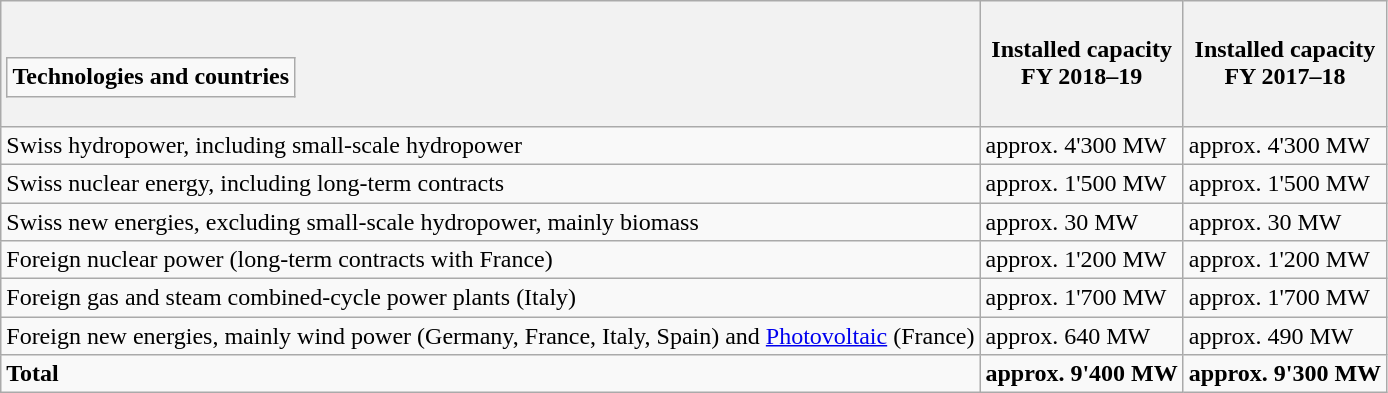<table class="wikitable">
<tr>
<th><br><table class="wikitable">
<tr>
<td>Technologies and countries</td>
</tr>
</table>
</th>
<th>Installed capacity<br>FY 2018–19</th>
<th>Installed capacity<br>FY 2017–18</th>
</tr>
<tr>
<td>Swiss hydropower, including small-scale hydropower</td>
<td>approx. 4'300 MW</td>
<td>approx.  4'300 MW</td>
</tr>
<tr>
<td>Swiss nuclear energy, including long-term contracts</td>
<td>approx.  1'500 MW</td>
<td>approx.  1'500 MW</td>
</tr>
<tr>
<td>Swiss new energies, excluding small-scale hydropower, mainly biomass</td>
<td>approx.  30 MW</td>
<td>approx.  30 MW</td>
</tr>
<tr>
<td>Foreign nuclear power (long-term contracts with France)</td>
<td>approx.  1'200 MW</td>
<td>approx.  1'200 MW</td>
</tr>
<tr>
<td>Foreign gas and steam combined-cycle power plants (Italy)</td>
<td>approx.  1'700 MW</td>
<td>approx.  1'700 MW</td>
</tr>
<tr>
<td>Foreign new energies, mainly wind power (Germany, France, Italy, Spain) and <a href='#'>Photovoltaic</a> (France)</td>
<td>approx.  640 MW</td>
<td>approx.  490 MW</td>
</tr>
<tr>
<td><strong>Total</strong></td>
<td><strong>approx. 9'400 MW</strong></td>
<td><strong>approx. 9'300 MW</strong></td>
</tr>
</table>
